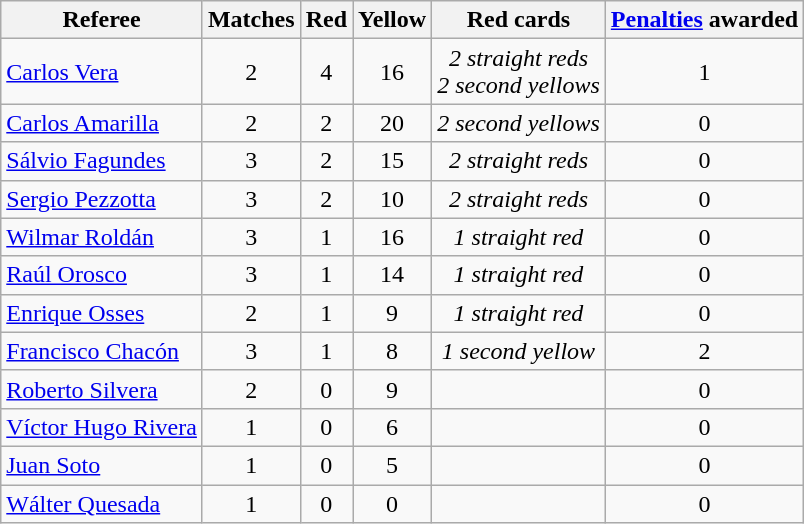<table class="wikitable sortable" style="text-align:center">
<tr>
<th>Referee</th>
<th>Matches</th>
<th> Red</th>
<th> Yellow</th>
<th>Red cards</th>
<th><a href='#'>Penalties</a> awarded</th>
</tr>
<tr>
<td align=left> <a href='#'>Carlos Vera</a></td>
<td>2</td>
<td>4</td>
<td>16</td>
<td><em>2 straight reds</em><br><em>2 second yellows</em></td>
<td>1</td>
</tr>
<tr>
<td align=left> <a href='#'>Carlos Amarilla</a></td>
<td>2</td>
<td>2</td>
<td>20</td>
<td><em>2 second yellows</em></td>
<td>0</td>
</tr>
<tr>
<td align=left> <a href='#'>Sálvio Fagundes</a></td>
<td>3</td>
<td>2</td>
<td>15</td>
<td><em>2 straight reds</em></td>
<td>0</td>
</tr>
<tr>
<td align=left> <a href='#'>Sergio Pezzotta</a></td>
<td>3</td>
<td>2</td>
<td>10</td>
<td><em>2 straight reds</em></td>
<td>0</td>
</tr>
<tr>
<td align=left> <a href='#'>Wilmar Roldán</a></td>
<td>3</td>
<td>1</td>
<td>16</td>
<td><em>1 straight red</em></td>
<td>0</td>
</tr>
<tr>
<td align=left> <a href='#'>Raúl Orosco</a></td>
<td>3</td>
<td>1</td>
<td>14</td>
<td><em>1 straight red</em></td>
<td>0</td>
</tr>
<tr>
<td align=left> <a href='#'>Enrique Osses</a></td>
<td>2</td>
<td>1</td>
<td>9</td>
<td><em>1 straight red</em></td>
<td>0</td>
</tr>
<tr>
<td align=left> <a href='#'>Francisco Chacón</a></td>
<td>3</td>
<td>1</td>
<td>8</td>
<td><em>1 second yellow</em></td>
<td>2</td>
</tr>
<tr>
<td align=left> <a href='#'>Roberto Silvera</a></td>
<td>2</td>
<td>0</td>
<td>9</td>
<td></td>
<td>0</td>
</tr>
<tr>
<td align=left> <a href='#'>Víctor Hugo Rivera</a></td>
<td>1</td>
<td>0</td>
<td>6</td>
<td></td>
<td>0</td>
</tr>
<tr>
<td align=left> <a href='#'>Juan Soto</a></td>
<td>1</td>
<td>0</td>
<td>5</td>
<td></td>
<td>0</td>
</tr>
<tr>
<td align=left> <a href='#'>Wálter Quesada</a></td>
<td>1</td>
<td>0</td>
<td>0</td>
<td></td>
<td>0</td>
</tr>
</table>
